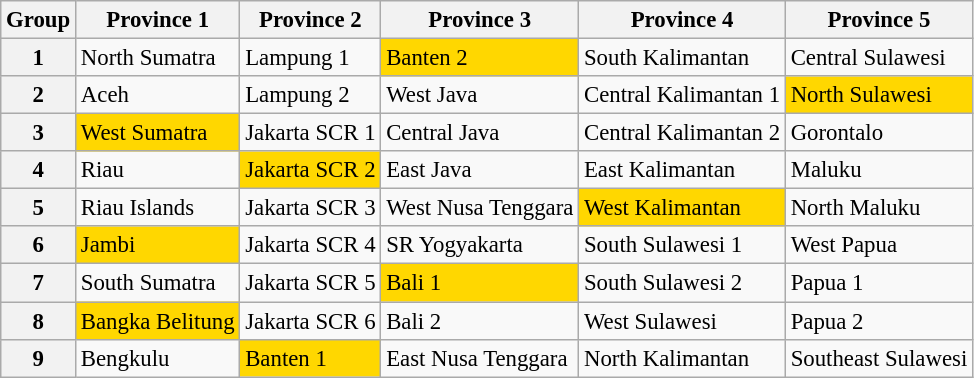<table class="wikitable" style="font-size: 95%;">
<tr>
<th>Group</th>
<th>Province 1</th>
<th>Province 2</th>
<th>Province 3</th>
<th>Province 4</th>
<th>Province 5</th>
</tr>
<tr>
<th>1</th>
<td>North Sumatra</td>
<td>Lampung 1</td>
<td bgcolor="gold">Banten 2</td>
<td>South Kalimantan</td>
<td>Central Sulawesi</td>
</tr>
<tr>
<th>2</th>
<td>Aceh</td>
<td>Lampung 2</td>
<td>West Java</td>
<td>Central Kalimantan 1</td>
<td bgcolor="gold">North Sulawesi</td>
</tr>
<tr>
<th>3</th>
<td bgcolor="gold">West Sumatra</td>
<td>Jakarta SCR 1</td>
<td>Central Java</td>
<td>Central Kalimantan 2</td>
<td>Gorontalo</td>
</tr>
<tr>
<th>4</th>
<td>Riau</td>
<td bgcolor="gold">Jakarta SCR 2</td>
<td>East Java</td>
<td>East Kalimantan</td>
<td>Maluku</td>
</tr>
<tr>
<th>5</th>
<td>Riau Islands</td>
<td>Jakarta SCR 3</td>
<td>West Nusa Tenggara</td>
<td bgcolor="gold">West Kalimantan</td>
<td>North Maluku</td>
</tr>
<tr>
<th>6</th>
<td bgcolor="gold">Jambi</td>
<td>Jakarta SCR 4</td>
<td>SR Yogyakarta</td>
<td>South Sulawesi 1</td>
<td>West Papua</td>
</tr>
<tr>
<th>7</th>
<td>South Sumatra</td>
<td>Jakarta SCR 5</td>
<td bgcolor="gold">Bali 1</td>
<td>South Sulawesi 2</td>
<td>Papua 1</td>
</tr>
<tr>
<th>8</th>
<td bgcolor="gold">Bangka Belitung</td>
<td>Jakarta SCR 6</td>
<td>Bali 2</td>
<td>West Sulawesi</td>
<td>Papua 2</td>
</tr>
<tr>
<th>9</th>
<td>Bengkulu</td>
<td bgcolor="gold">Banten 1</td>
<td>East Nusa Tenggara</td>
<td>North Kalimantan</td>
<td>Southeast Sulawesi</td>
</tr>
</table>
